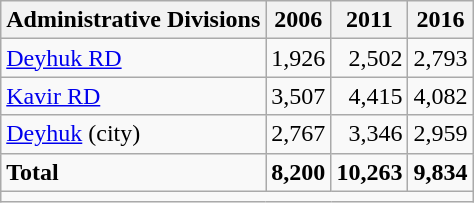<table class="wikitable">
<tr>
<th>Administrative Divisions</th>
<th>2006</th>
<th>2011</th>
<th>2016</th>
</tr>
<tr>
<td><a href='#'>Deyhuk RD</a></td>
<td style="text-align: right;">1,926</td>
<td style="text-align: right;">2,502</td>
<td style="text-align: right;">2,793</td>
</tr>
<tr>
<td><a href='#'>Kavir RD</a></td>
<td style="text-align: right;">3,507</td>
<td style="text-align: right;">4,415</td>
<td style="text-align: right;">4,082</td>
</tr>
<tr>
<td><a href='#'>Deyhuk</a> (city)</td>
<td style="text-align: right;">2,767</td>
<td style="text-align: right;">3,346</td>
<td style="text-align: right;">2,959</td>
</tr>
<tr>
<td><strong>Total</strong></td>
<td style="text-align: right;"><strong>8,200</strong></td>
<td style="text-align: right;"><strong>10,263</strong></td>
<td style="text-align: right;"><strong>9,834</strong></td>
</tr>
<tr>
<td colspan="4"></td>
</tr>
</table>
